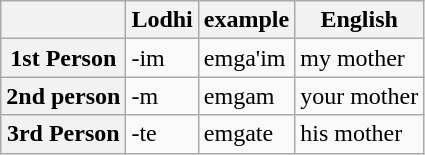<table class="wikitable">
<tr>
<th></th>
<th>Lodhi</th>
<th>example</th>
<th>English</th>
</tr>
<tr>
<th>1st Person</th>
<td>-im</td>
<td>emga'im</td>
<td>my mother</td>
</tr>
<tr>
<th>2nd person</th>
<td>-m</td>
<td>emgam</td>
<td>your mother</td>
</tr>
<tr>
<th>3rd Person</th>
<td>-te</td>
<td>emgate</td>
<td>his mother</td>
</tr>
</table>
